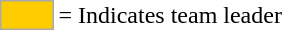<table>
<tr>
<td style="background:#fc0; border:1px solid #aaa; width:2em;"></td>
<td>= Indicates team leader</td>
</tr>
</table>
